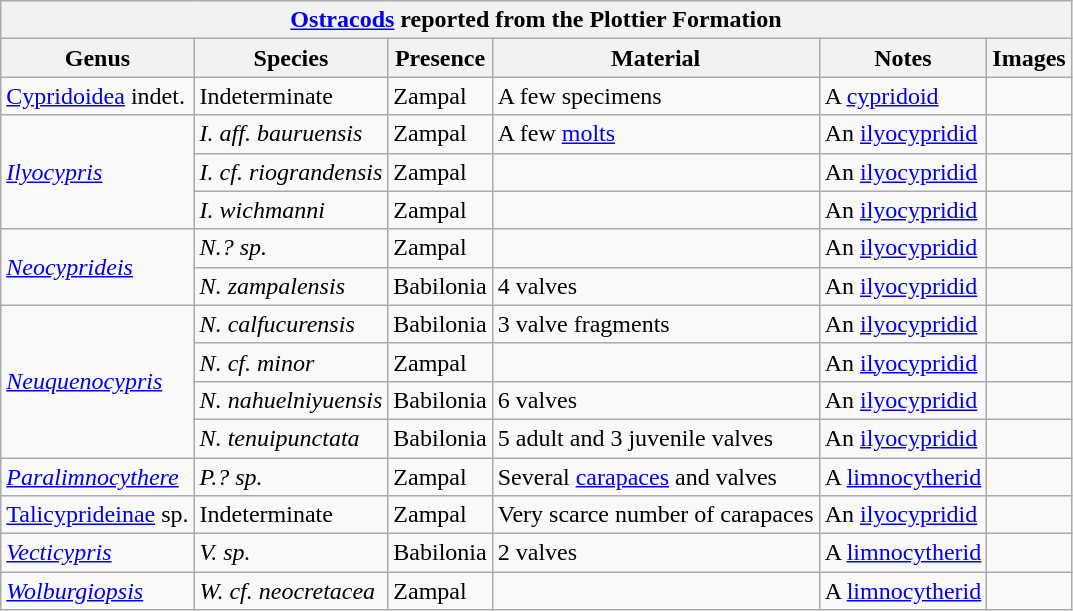<table class="wikitable" align="center">
<tr>
<th colspan="6" align="center"><strong><a href='#'>Ostracods</a> reported from the Plottier Formation</strong></th>
</tr>
<tr>
<th>Genus</th>
<th>Species</th>
<th>Presence</th>
<th><strong>Material</strong></th>
<th>Notes</th>
<th>Images</th>
</tr>
<tr>
<td><a href='#'>Cypridoidea</a> indet.</td>
<td>Indeterminate</td>
<td>Zampal</td>
<td>A few specimens</td>
<td>A <a href='#'>cypridoid</a></td>
<td></td>
</tr>
<tr>
<td rowspan="3"><em><a href='#'>Ilyocypris</a></em></td>
<td><em>I. aff. bauruensis</em></td>
<td>Zampal</td>
<td>A few <a href='#'>molts</a></td>
<td>An <a href='#'>ilyocypridid</a></td>
<td></td>
</tr>
<tr>
<td><em>I. cf. riograndensis</em></td>
<td>Zampal</td>
<td></td>
<td>An <a href='#'>ilyocypridid</a></td>
<td></td>
</tr>
<tr>
<td><em>I. wichmanni</em></td>
<td>Zampal</td>
<td></td>
<td>An <a href='#'>ilyocypridid</a></td>
<td></td>
</tr>
<tr>
<td rowspan="2"><em><a href='#'>Neocyprideis</a></em></td>
<td><em>N.? sp.</em></td>
<td>Zampal</td>
<td></td>
<td>An <a href='#'>ilyocypridid</a></td>
<td></td>
</tr>
<tr>
<td><em>N. zampalensis</em></td>
<td>Babilonia</td>
<td>4 valves</td>
<td>An <a href='#'>ilyocypridid</a></td>
<td></td>
</tr>
<tr>
<td rowspan="4"><em><a href='#'>Neuquenocypris</a></em></td>
<td><em>N. calfucurensis</em></td>
<td>Babilonia</td>
<td>3 valve fragments</td>
<td>An <a href='#'>ilyocypridid</a></td>
<td></td>
</tr>
<tr>
<td><em>N. cf. minor</em></td>
<td>Zampal</td>
<td></td>
<td>An <a href='#'>ilyocypridid</a></td>
<td></td>
</tr>
<tr>
<td><em>N. nahuelniyuensis</em></td>
<td>Babilonia</td>
<td>6 valves</td>
<td>An <a href='#'>ilyocypridid</a></td>
<td></td>
</tr>
<tr>
<td><em>N. tenuipunctata</em></td>
<td>Babilonia</td>
<td>5 adult and 3 juvenile valves</td>
<td>An <a href='#'>ilyocypridid</a></td>
<td></td>
</tr>
<tr>
<td><em><a href='#'>Paralimnocythere</a></em></td>
<td><em>P.? sp.</em></td>
<td>Zampal</td>
<td>Several <a href='#'>carapaces</a> and valves</td>
<td>A <a href='#'>limnocytherid</a></td>
<td></td>
</tr>
<tr>
<td><a href='#'>Talicyprideinae</a> sp.</td>
<td>Indeterminate</td>
<td>Zampal</td>
<td>Very scarce number of carapaces</td>
<td>An <a href='#'>ilyocypridid</a></td>
<td></td>
</tr>
<tr>
<td><em><a href='#'>Vecticypris</a></em></td>
<td><em>V. sp.</em></td>
<td>Babilonia</td>
<td>2 valves</td>
<td>A <a href='#'>limnocytherid</a></td>
<td></td>
</tr>
<tr>
<td><em><a href='#'>Wolburgiopsis</a></em></td>
<td><em>W. cf. neocretacea</em></td>
<td>Zampal</td>
<td></td>
<td>A <a href='#'>limnocytherid</a></td>
<td></td>
</tr>
</table>
